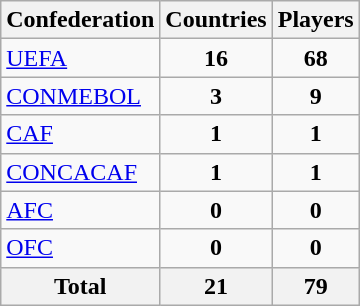<table class= "wikitable sortable">
<tr>
<th scope=col>Confederation</th>
<th scope=col data-sort-type="number">Countries</th>
<th scope=col data-sort-type="number">Players</th>
</tr>
<tr>
<td><a href='#'>UEFA</a></td>
<td align="center"><strong>16</strong></td>
<td align="center"><strong>68</strong></td>
</tr>
<tr>
<td><a href='#'>CONMEBOL</a></td>
<td align="center"><strong>3</strong></td>
<td align="center"><strong>9</strong></td>
</tr>
<tr>
<td><a href='#'>CAF</a></td>
<td align="center"><strong>1</strong></td>
<td align="center"><strong>1</strong></td>
</tr>
<tr>
<td><a href='#'>CONCACAF</a></td>
<td align="center"><strong>1</strong></td>
<td align="center"><strong>1</strong></td>
</tr>
<tr>
<td><a href='#'>AFC</a></td>
<td align="center"><strong>0</strong></td>
<td align="center"><strong>0</strong></td>
</tr>
<tr>
<td><a href='#'>OFC</a></td>
<td align="center"><strong>0</strong></td>
<td align="center"><strong>0</strong></td>
</tr>
<tr>
<th>Total</th>
<th>21</th>
<th>79</th>
</tr>
</table>
